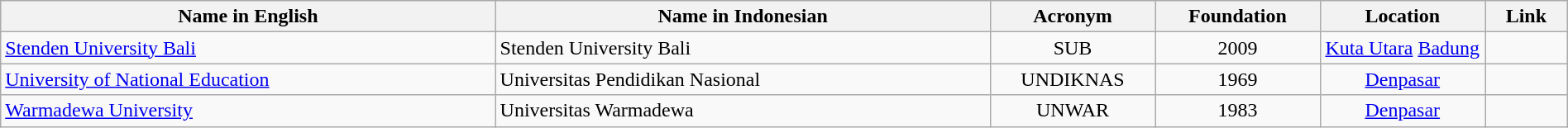<table class="wikitable sortable" style="width:100%;">
<tr>
<th>Name in English</th>
<th>Name in Indonesian</th>
<th>Acronym</th>
<th>Foundation</th>
<th>Location</th>
<th class="unsortable">Link</th>
</tr>
<tr>
<td style="width:30%;"><a href='#'>Stenden University Bali</a></td>
<td style="width:30%;">Stenden University Bali</td>
<td style="width:10%; text-align:center;">SUB</td>
<td style="width:10%; text-align:center;">2009</td>
<td style="width:10%; text-align:center;"><a href='#'>Kuta Utara</a> <a href='#'>Badung</a></td>
<td style="width:5%; text-align:center;"></td>
</tr>
<tr>
<td style="width:30%;"><a href='#'>University of National Education</a></td>
<td style="width:30%;">Universitas Pendidikan Nasional</td>
<td style="width:10%; text-align:center;">UNDIKNAS</td>
<td style="width:10%; text-align:center;">1969</td>
<td style="width:10%; text-align:center;"><a href='#'>Denpasar</a></td>
<td style="width:5%; text-align:center;"></td>
</tr>
<tr>
<td style="width:30%;"><a href='#'>Warmadewa University</a></td>
<td style="width:30%;">Universitas Warmadewa</td>
<td style="width:10%; text-align:center;">UNWAR</td>
<td style="width:10%; text-align:center;">1983</td>
<td style="width:10%; text-align:center;"><a href='#'>Denpasar</a></td>
<td style="width:5%; text-align:center;"></td>
</tr>
</table>
